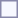<table style="border:1px solid #8888aa; background-color:#f7f8ff; padding:5px; font-size:95%; margin: 0px 12px 12px 0px;">
</table>
